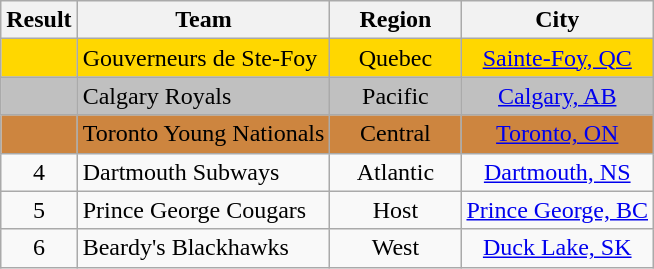<table class="wikitable" style="text-align: center;">
<tr>
<th width=20>Result</th>
<th>Team</th>
<th width=80>Region</th>
<th>City</th>
</tr>
<tr align="center" bgcolor=gold>
<td></td>
<td align="left">Gouverneurs de Ste-Foy</td>
<td>Quebec</td>
<td><a href='#'>Sainte-Foy, QC</a></td>
</tr>
<tr align="center" bgcolor=silver>
<td></td>
<td align="left">Calgary Royals</td>
<td>Pacific</td>
<td><a href='#'>Calgary, AB</a></td>
</tr>
<tr align="center" bgcolor=peru>
<td></td>
<td align="left">Toronto Young Nationals</td>
<td>Central</td>
<td><a href='#'>Toronto, ON</a></td>
</tr>
<tr>
<td>4</td>
<td align="left">Dartmouth Subways</td>
<td>Atlantic</td>
<td><a href='#'>Dartmouth, NS</a></td>
</tr>
<tr>
<td>5</td>
<td align="left">Prince George Cougars</td>
<td>Host</td>
<td><a href='#'>Prince George, BC</a></td>
</tr>
<tr>
<td>6</td>
<td align="left">Beardy's Blackhawks</td>
<td>West</td>
<td><a href='#'>Duck Lake, SK</a></td>
</tr>
</table>
